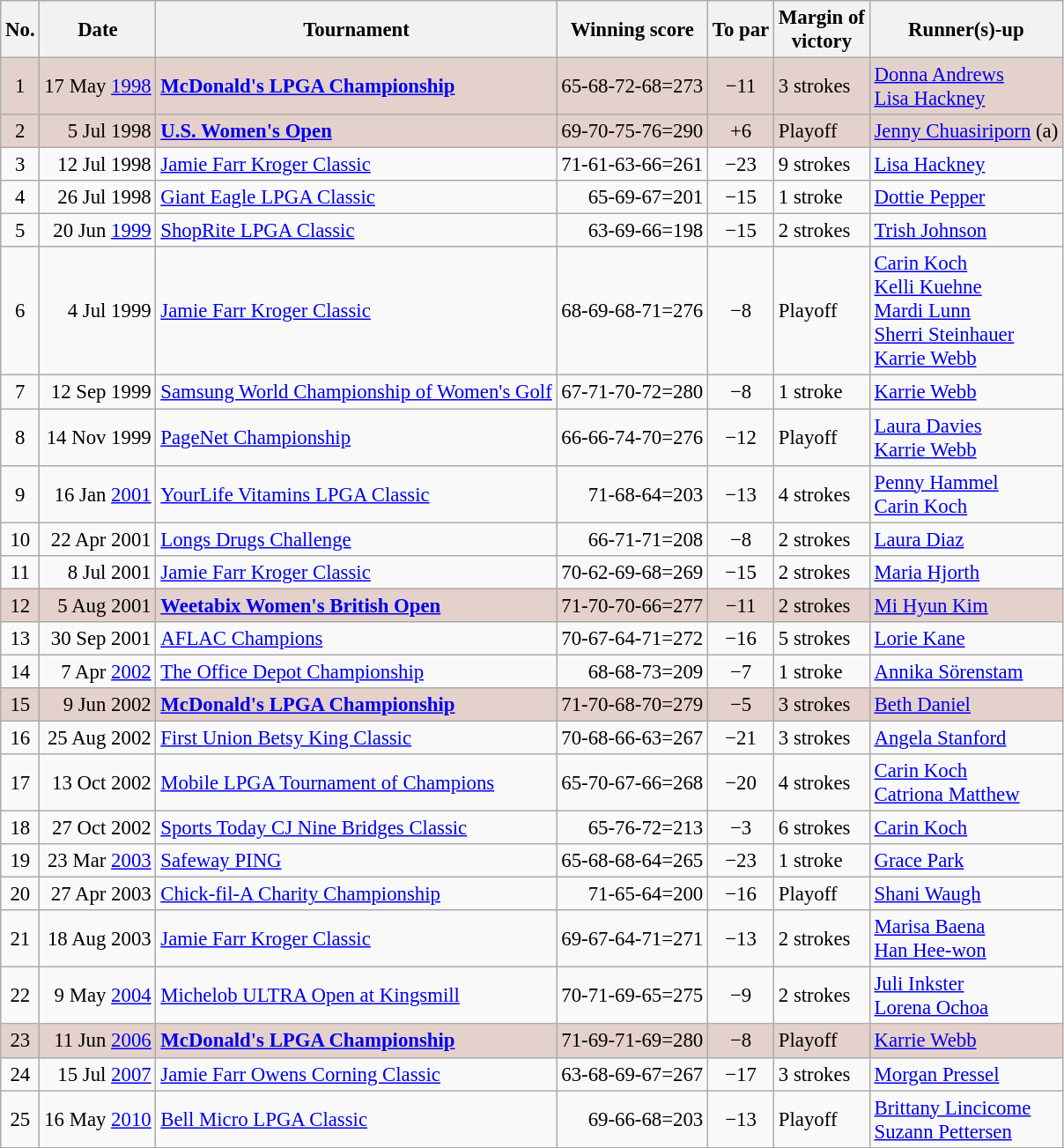<table class="wikitable" style="font-size:95%;">
<tr>
<th>No.</th>
<th>Date</th>
<th>Tournament</th>
<th>Winning score</th>
<th>To par</th>
<th>Margin of<br>victory</th>
<th>Runner(s)-up</th>
</tr>
<tr style="background:#e5d1cb;">
<td align=center>1</td>
<td align=right>17 May <a href='#'>1998</a></td>
<td><strong><a href='#'>McDonald's LPGA Championship</a></strong></td>
<td align=right>65-68-72-68=273</td>
<td align=center>−11</td>
<td>3 strokes</td>
<td> <a href='#'>Donna Andrews</a> <br>  <a href='#'>Lisa Hackney</a></td>
</tr>
<tr style="background:#e5d1cb;">
<td align=center>2</td>
<td align=right>5 Jul 1998</td>
<td><strong><a href='#'>U.S. Women's Open</a></strong></td>
<td align=right>69-70-75-76=290</td>
<td align=center>+6</td>
<td>Playoff</td>
<td> <a href='#'>Jenny Chuasiriporn</a> (a)</td>
</tr>
<tr>
<td align=center>3</td>
<td align=right>12 Jul 1998</td>
<td><a href='#'>Jamie Farr Kroger Classic</a></td>
<td align=right>71-61-63-66=261</td>
<td align=center>−23</td>
<td>9 strokes</td>
<td> <a href='#'>Lisa Hackney</a></td>
</tr>
<tr>
<td align=center>4</td>
<td align=right>26 Jul 1998</td>
<td><a href='#'>Giant Eagle LPGA Classic</a></td>
<td align=right>65-69-67=201</td>
<td align=center>−15</td>
<td>1 stroke</td>
<td> <a href='#'>Dottie Pepper</a></td>
</tr>
<tr>
<td align=center>5</td>
<td align=right>20 Jun <a href='#'>1999</a></td>
<td><a href='#'>ShopRite LPGA Classic</a></td>
<td align=right>63-69-66=198</td>
<td align=center>−15</td>
<td>2 strokes</td>
<td> <a href='#'>Trish Johnson</a></td>
</tr>
<tr>
<td align=center>6</td>
<td align=right>4 Jul 1999</td>
<td><a href='#'>Jamie Farr Kroger Classic</a></td>
<td align=right>68-69-68-71=276</td>
<td align=center>−8</td>
<td>Playoff</td>
<td> <a href='#'>Carin Koch</a><br> <a href='#'>Kelli Kuehne</a><br> <a href='#'>Mardi Lunn</a><br> <a href='#'>Sherri Steinhauer</a><br> <a href='#'>Karrie Webb</a></td>
</tr>
<tr>
<td align=center>7</td>
<td align=right>12 Sep 1999</td>
<td><a href='#'>Samsung World Championship of Women's Golf</a></td>
<td align=right>67-71-70-72=280</td>
<td align=center>−8</td>
<td>1 stroke</td>
<td> <a href='#'>Karrie Webb</a></td>
</tr>
<tr>
<td align=center>8</td>
<td align=right>14 Nov 1999</td>
<td><a href='#'>PageNet Championship</a></td>
<td align=right>66-66-74-70=276</td>
<td align=center>−12</td>
<td>Playoff</td>
<td> <a href='#'>Laura Davies</a><br> <a href='#'>Karrie Webb</a></td>
</tr>
<tr>
<td align=center>9</td>
<td align=right>16 Jan <a href='#'>2001</a></td>
<td><a href='#'>YourLife Vitamins LPGA Classic</a></td>
<td align=right>71-68-64=203</td>
<td align=center>−13</td>
<td>4 strokes</td>
<td> <a href='#'>Penny Hammel</a><br> <a href='#'>Carin Koch</a></td>
</tr>
<tr>
<td align=center>10</td>
<td align=right>22 Apr 2001</td>
<td><a href='#'>Longs Drugs Challenge</a></td>
<td align=right>66-71-71=208</td>
<td align=center>−8</td>
<td>2 strokes</td>
<td> <a href='#'>Laura Diaz</a></td>
</tr>
<tr>
<td align=center>11</td>
<td align=right>8 Jul 2001</td>
<td><a href='#'>Jamie Farr Kroger Classic</a></td>
<td align=right>70-62-69-68=269</td>
<td align=center>−15</td>
<td>2 strokes</td>
<td> <a href='#'>Maria Hjorth</a></td>
</tr>
<tr style="background:#e5d1cb;">
<td align=center>12</td>
<td align=right>5 Aug 2001</td>
<td><strong><a href='#'>Weetabix Women's British Open</a></strong></td>
<td align=right>71-70-70-66=277</td>
<td align=center>−11</td>
<td>2 strokes</td>
<td> <a href='#'>Mi Hyun Kim</a></td>
</tr>
<tr>
<td align=center>13</td>
<td align=right>30 Sep 2001</td>
<td><a href='#'>AFLAC Champions</a></td>
<td align=right>70-67-64-71=272</td>
<td align=center>−16</td>
<td>5 strokes</td>
<td> <a href='#'>Lorie Kane</a></td>
</tr>
<tr>
<td align=center>14</td>
<td align=right>7 Apr <a href='#'>2002</a></td>
<td><a href='#'>The Office Depot Championship</a></td>
<td align=right>68-68-73=209</td>
<td align=center>−7</td>
<td>1 stroke</td>
<td> <a href='#'>Annika Sörenstam</a></td>
</tr>
<tr style="background:#e5d1cb;">
<td align=center>15</td>
<td align=right>9 Jun 2002</td>
<td><strong><a href='#'>McDonald's LPGA Championship</a></strong></td>
<td align=right>71-70-68-70=279</td>
<td align=center>−5</td>
<td>3 strokes</td>
<td> <a href='#'>Beth Daniel</a></td>
</tr>
<tr>
<td align=center>16</td>
<td align=right>25 Aug 2002</td>
<td><a href='#'>First Union Betsy King Classic</a></td>
<td align=right>70-68-66-63=267</td>
<td align=center>−21</td>
<td>3 strokes</td>
<td> <a href='#'>Angela Stanford</a></td>
</tr>
<tr>
<td align=center>17</td>
<td align=right>13 Oct 2002</td>
<td><a href='#'>Mobile LPGA Tournament of Champions</a></td>
<td align=right>65-70-67-66=268</td>
<td align=center>−20</td>
<td>4 strokes</td>
<td> <a href='#'>Carin Koch</a><br> <a href='#'>Catriona Matthew</a></td>
</tr>
<tr>
<td align=center>18</td>
<td align=right>27 Oct 2002</td>
<td><a href='#'>Sports Today CJ Nine Bridges Classic</a></td>
<td align=right>65-76-72=213</td>
<td align=center>−3</td>
<td>6 strokes</td>
<td> <a href='#'>Carin Koch</a></td>
</tr>
<tr>
<td align=center>19</td>
<td align=right>23 Mar <a href='#'>2003</a></td>
<td><a href='#'>Safeway PING</a></td>
<td align=right>65-68-68-64=265</td>
<td align=center>−23</td>
<td>1 stroke</td>
<td> <a href='#'>Grace Park</a></td>
</tr>
<tr>
<td align=center>20</td>
<td align=right>27 Apr 2003</td>
<td><a href='#'>Chick-fil-A Charity Championship</a></td>
<td align=right>71-65-64=200</td>
<td align=center>−16</td>
<td>Playoff</td>
<td> <a href='#'>Shani Waugh</a></td>
</tr>
<tr>
<td align=center>21</td>
<td align=right>18 Aug 2003</td>
<td><a href='#'>Jamie Farr Kroger Classic</a></td>
<td align=right>69-67-64-71=271</td>
<td align=center>−13</td>
<td>2 strokes</td>
<td> <a href='#'>Marisa Baena</a><br> <a href='#'>Han Hee-won</a></td>
</tr>
<tr>
<td align=center>22</td>
<td align=right>9 May <a href='#'>2004</a></td>
<td><a href='#'>Michelob ULTRA Open at Kingsmill</a></td>
<td align=right>70-71-69-65=275</td>
<td align=center>−9</td>
<td>2 strokes</td>
<td> <a href='#'>Juli Inkster</a><br> <a href='#'>Lorena Ochoa</a></td>
</tr>
<tr style="background:#e5d1cb;">
<td align=center>23</td>
<td align=right>11 Jun <a href='#'>2006</a></td>
<td><strong><a href='#'>McDonald's LPGA Championship</a></strong></td>
<td align=right>71-69-71-69=280</td>
<td align=center>−8</td>
<td>Playoff</td>
<td> <a href='#'>Karrie Webb</a></td>
</tr>
<tr>
<td align=center>24</td>
<td align=right>15 Jul <a href='#'>2007</a></td>
<td><a href='#'>Jamie Farr Owens Corning Classic</a></td>
<td align=right>63-68-69-67=267</td>
<td align=center>−17</td>
<td>3 strokes</td>
<td> <a href='#'>Morgan Pressel</a></td>
</tr>
<tr>
<td align=center>25</td>
<td align=right>16 May <a href='#'>2010</a></td>
<td><a href='#'>Bell Micro LPGA Classic</a></td>
<td align=right>69-66-68=203</td>
<td align=center>−13</td>
<td>Playoff</td>
<td> <a href='#'>Brittany Lincicome</a><br> <a href='#'>Suzann Pettersen</a></td>
</tr>
</table>
